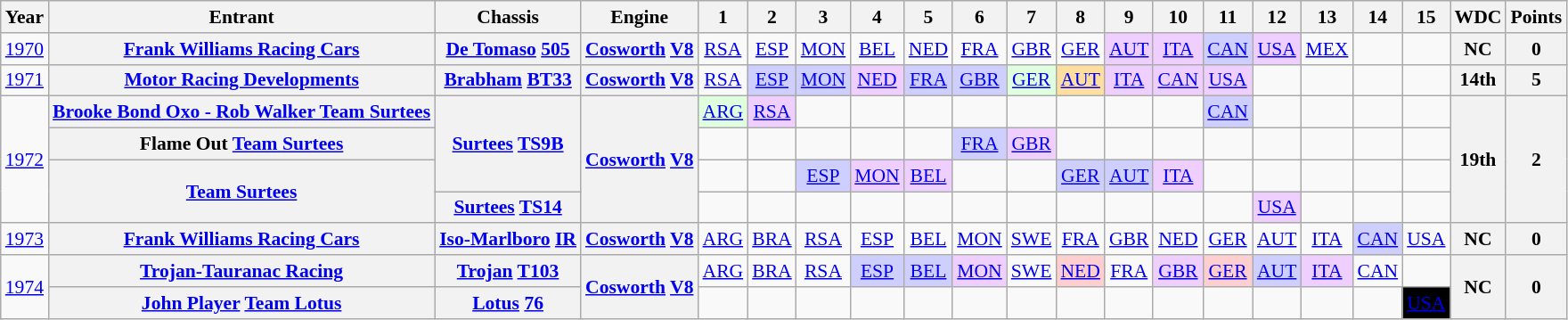<table class="wikitable" style="text-align:center; font-size:90%">
<tr>
<th>Year</th>
<th>Entrant</th>
<th>Chassis</th>
<th>Engine</th>
<th>1</th>
<th>2</th>
<th>3</th>
<th>4</th>
<th>5</th>
<th>6</th>
<th>7</th>
<th>8</th>
<th>9</th>
<th>10</th>
<th>11</th>
<th>12</th>
<th>13</th>
<th>14</th>
<th>15</th>
<th>WDC</th>
<th>Points</th>
</tr>
<tr>
<td><a href='#'>1970</a></td>
<th><a href='#'>Frank Williams Racing Cars</a></th>
<th><a href='#'>De Tomaso</a> <a href='#'>505</a></th>
<th><a href='#'>Cosworth</a> <a href='#'>V8</a></th>
<td><a href='#'>RSA</a><br></td>
<td><a href='#'>ESP</a><br></td>
<td><a href='#'>MON</a><br></td>
<td><a href='#'>BEL</a><br></td>
<td><a href='#'>NED</a><br></td>
<td><a href='#'>FRA</a><br></td>
<td><a href='#'>GBR</a><br></td>
<td><a href='#'>GER</a><br></td>
<td style="background:#EFCFFF;"><a href='#'>AUT</a><br></td>
<td style="background:#EFCFFF;"><a href='#'>ITA</a><br></td>
<td style="background:#CFCFFF;"><a href='#'>CAN</a><br></td>
<td style="background:#EFCFFF;"><a href='#'>USA</a><br></td>
<td><a href='#'>MEX</a><br></td>
<td></td>
<td></td>
<th>NC</th>
<th>0</th>
</tr>
<tr>
<td><a href='#'>1971</a></td>
<th><a href='#'>Motor Racing Developments</a></th>
<th><a href='#'>Brabham</a> <a href='#'>BT33</a></th>
<th><a href='#'>Cosworth</a> <a href='#'>V8</a></th>
<td><a href='#'>RSA</a><br></td>
<td style="background:#CFCFFF;"><a href='#'>ESP</a><br></td>
<td style="background:#CFCFFF;"><a href='#'>MON</a><br></td>
<td style="background:#EFCFFF;"><a href='#'>NED</a><br></td>
<td style="background:#CFCFFF;"><a href='#'>FRA</a><br></td>
<td style="background:#CFCFFF;"><a href='#'>GBR</a><br></td>
<td style="background:#DFFFDF;"><a href='#'>GER</a><br></td>
<td style="background:#FFDF9F;"><a href='#'>AUT</a><br></td>
<td style="background:#EFCFFF;"><a href='#'>ITA</a><br></td>
<td style="background:#EFCFFF;"><a href='#'>CAN</a><br></td>
<td style="background:#EFCFFF;"><a href='#'>USA</a><br></td>
<td></td>
<td></td>
<td></td>
<td></td>
<th>14th</th>
<th>5</th>
</tr>
<tr>
<td rowspan=4><a href='#'>1972</a></td>
<th><a href='#'>Brooke Bond Oxo - Rob Walker Team Surtees</a></th>
<th rowspan=3><a href='#'>Surtees</a> <a href='#'>TS9B</a></th>
<th rowspan=4><a href='#'>Cosworth</a> <a href='#'>V8</a></th>
<td style="background:#DFFFDF;"><a href='#'>ARG</a><br></td>
<td style="background:#EFCFFF;"><a href='#'>RSA</a><br></td>
<td></td>
<td></td>
<td></td>
<td></td>
<td></td>
<td></td>
<td></td>
<td></td>
<td style="background:#CFCFFF;"><a href='#'>CAN</a><br></td>
<td></td>
<td></td>
<td></td>
<td></td>
<th rowspan=4>19th</th>
<th rowspan=4>2</th>
</tr>
<tr>
<th>Flame Out <a href='#'>Team Surtees</a></th>
<td></td>
<td></td>
<td></td>
<td></td>
<td></td>
<td style="background:#CFCFFF;"><a href='#'>FRA</a><br></td>
<td style="background:#EFCFFF;"><a href='#'>GBR</a><br></td>
<td></td>
<td></td>
<td></td>
<td></td>
<td></td>
<td></td>
<td></td>
<td></td>
</tr>
<tr>
<th rowspan=2><a href='#'>Team Surtees</a></th>
<td></td>
<td></td>
<td style="background:#CFCFFF;"><a href='#'>ESP</a><br></td>
<td style="background:#EFCFFF;"><a href='#'>MON</a><br></td>
<td style="background:#EFCFFF;"><a href='#'>BEL</a><br></td>
<td></td>
<td></td>
<td style="background:#CFCFFF;"><a href='#'>GER</a><br></td>
<td style="background:#CFCFFF;"><a href='#'>AUT</a><br></td>
<td style="background:#EFCFFF;"><a href='#'>ITA</a><br></td>
<td></td>
<td></td>
<td></td>
<td></td>
<td></td>
</tr>
<tr>
<th><a href='#'>Surtees</a> <a href='#'>TS14</a></th>
<td></td>
<td></td>
<td></td>
<td></td>
<td></td>
<td></td>
<td></td>
<td></td>
<td></td>
<td></td>
<td></td>
<td style="background:#EFCFFF;"><a href='#'>USA</a><br></td>
<td></td>
<td></td>
<td></td>
</tr>
<tr>
<td><a href='#'>1973</a></td>
<th><a href='#'>Frank Williams Racing Cars</a></th>
<th><a href='#'>Iso-Marlboro</a> <a href='#'>IR</a></th>
<th><a href='#'>Cosworth</a> <a href='#'>V8</a></th>
<td><a href='#'>ARG</a><br></td>
<td><a href='#'>BRA</a><br></td>
<td><a href='#'>RSA</a><br></td>
<td><a href='#'>ESP</a><br></td>
<td><a href='#'>BEL</a><br></td>
<td><a href='#'>MON</a><br></td>
<td><a href='#'>SWE</a><br></td>
<td><a href='#'>FRA</a><br></td>
<td><a href='#'>GBR</a><br></td>
<td><a href='#'>NED</a><br></td>
<td><a href='#'>GER</a><br></td>
<td><a href='#'>AUT</a><br></td>
<td><a href='#'>ITA</a><br></td>
<td style="background:#CFCFFF;"><a href='#'>CAN</a><br></td>
<td><a href='#'>USA</a><br></td>
<th>NC</th>
<th>0</th>
</tr>
<tr>
<td rowspan=2><a href='#'>1974</a></td>
<th><a href='#'>Trojan-Tauranac Racing</a></th>
<th><a href='#'>Trojan</a> <a href='#'>T103</a></th>
<th rowspan=2><a href='#'>Cosworth</a> <a href='#'>V8</a></th>
<td><a href='#'>ARG</a><br></td>
<td><a href='#'>BRA</a><br></td>
<td><a href='#'>RSA</a><br></td>
<td style="background:#CFCFFF;"><a href='#'>ESP</a><br></td>
<td style="background:#CFCFFF;"><a href='#'>BEL</a><br></td>
<td style="background:#EFCFFF;"><a href='#'>MON</a><br></td>
<td><a href='#'>SWE</a><br></td>
<td style="background:#FFCFCF;"><a href='#'>NED</a><br></td>
<td><a href='#'>FRA</a><br></td>
<td style="background:#EFCFFF;"><a href='#'>GBR</a><br></td>
<td style="background:#FFCFCF;"><a href='#'>GER</a><br></td>
<td style="background:#CFCFFF;"><a href='#'>AUT</a><br></td>
<td style="background:#EFCFFF;"><a href='#'>ITA</a><br></td>
<td><a href='#'>CAN</a><br></td>
<td></td>
<th rowspan=2>NC</th>
<th rowspan=2>0</th>
</tr>
<tr>
<th><a href='#'>John Player</a> <a href='#'>Team Lotus</a></th>
<th><a href='#'>Lotus</a> <a href='#'>76</a></th>
<td></td>
<td></td>
<td></td>
<td></td>
<td></td>
<td></td>
<td></td>
<td></td>
<td></td>
<td></td>
<td></td>
<td></td>
<td></td>
<td></td>
<td style="background:#000000; color:#ffffff"><a href='#'><span>USA</span></a><br></td>
</tr>
</table>
